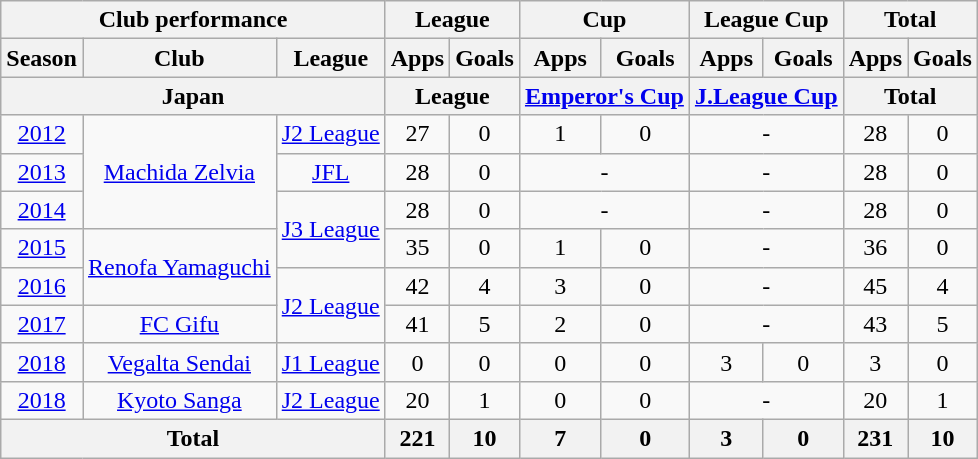<table class="wikitable" style="text-align:center;">
<tr>
<th colspan=3>Club performance</th>
<th colspan=2>League</th>
<th colspan=2>Cup</th>
<th colspan=2>League Cup</th>
<th colspan=2>Total</th>
</tr>
<tr>
<th>Season</th>
<th>Club</th>
<th>League</th>
<th>Apps</th>
<th>Goals</th>
<th>Apps</th>
<th>Goals</th>
<th>Apps</th>
<th>Goals</th>
<th>Apps</th>
<th>Goals</th>
</tr>
<tr>
<th colspan=3>Japan</th>
<th colspan=2>League</th>
<th colspan=2><a href='#'>Emperor's Cup</a></th>
<th colspan=2><a href='#'>J.League Cup</a></th>
<th colspan=2>Total</th>
</tr>
<tr>
<td><a href='#'>2012</a></td>
<td rowspan="3"><a href='#'>Machida Zelvia</a></td>
<td><a href='#'>J2 League</a></td>
<td>27</td>
<td>0</td>
<td>1</td>
<td>0</td>
<td colspan="2">-</td>
<td>28</td>
<td>0</td>
</tr>
<tr>
<td><a href='#'>2013</a></td>
<td><a href='#'>JFL</a></td>
<td>28</td>
<td>0</td>
<td colspan="2">-</td>
<td colspan="2">-</td>
<td>28</td>
<td>0</td>
</tr>
<tr>
<td><a href='#'>2014</a></td>
<td rowspan="2"><a href='#'>J3 League</a></td>
<td>28</td>
<td>0</td>
<td colspan="2">-</td>
<td colspan="2">-</td>
<td>28</td>
<td>0</td>
</tr>
<tr>
<td><a href='#'>2015</a></td>
<td rowspan="2"><a href='#'>Renofa Yamaguchi</a></td>
<td>35</td>
<td>0</td>
<td>1</td>
<td>0</td>
<td colspan="2">-</td>
<td>36</td>
<td>0</td>
</tr>
<tr>
<td><a href='#'>2016</a></td>
<td rowspan="2"><a href='#'>J2 League</a></td>
<td>42</td>
<td>4</td>
<td>3</td>
<td>0</td>
<td colspan="2">-</td>
<td>45</td>
<td>4</td>
</tr>
<tr>
<td><a href='#'>2017</a></td>
<td><a href='#'>FC Gifu</a></td>
<td>41</td>
<td>5</td>
<td>2</td>
<td>0</td>
<td colspan="2">-</td>
<td>43</td>
<td>5</td>
</tr>
<tr>
<td><a href='#'>2018</a></td>
<td><a href='#'>Vegalta Sendai</a></td>
<td><a href='#'>J1 League</a></td>
<td>0</td>
<td>0</td>
<td>0</td>
<td>0</td>
<td>3</td>
<td>0</td>
<td>3</td>
<td>0</td>
</tr>
<tr>
<td><a href='#'>2018</a></td>
<td rowspan=1><a href='#'>Kyoto Sanga</a></td>
<td rowspan=1><a href='#'>J2 League</a></td>
<td>20</td>
<td>1</td>
<td>0</td>
<td>0</td>
<td colspan="2">-</td>
<td>20</td>
<td>1</td>
</tr>
<tr>
<th colspan=3>Total</th>
<th>221</th>
<th>10</th>
<th>7</th>
<th>0</th>
<th>3</th>
<th>0</th>
<th>231</th>
<th>10</th>
</tr>
</table>
